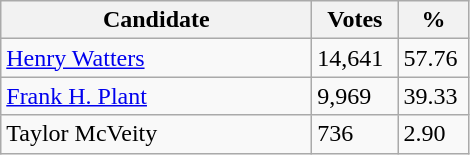<table class="wikitable">
<tr>
<th style="width: 200px">Candidate</th>
<th style="width: 50px">Votes</th>
<th style="width: 40px">%</th>
</tr>
<tr>
<td><a href='#'>Henry Watters</a></td>
<td>14,641</td>
<td>57.76</td>
</tr>
<tr>
<td><a href='#'>Frank H. Plant</a></td>
<td>9,969</td>
<td>39.33</td>
</tr>
<tr>
<td>Taylor McVeity</td>
<td>736</td>
<td>2.90</td>
</tr>
</table>
